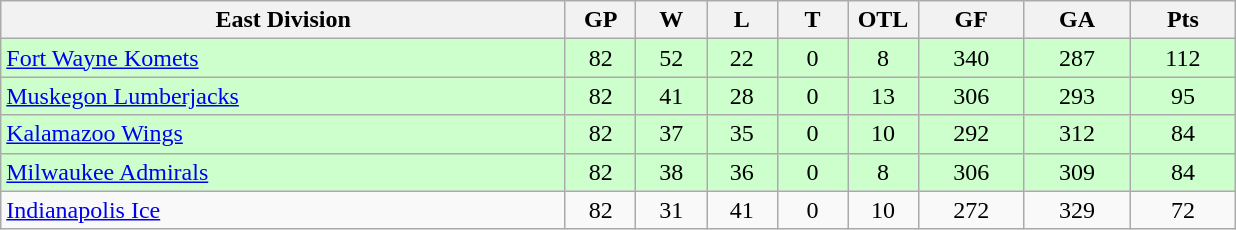<table class="wikitable">
<tr>
<th width="40%">East Division</th>
<th width="5%">GP</th>
<th width="5%">W</th>
<th width="5%">L</th>
<th width="5%">T</th>
<th width="5%">OTL</th>
<th width="7.5%">GF</th>
<th width="7.5%">GA</th>
<th width="7.5%">Pts</th>
</tr>
<tr align="center" bgcolor="#CCFFCC">
<td align="left"><a href='#'>Fort Wayne Komets</a></td>
<td>82</td>
<td>52</td>
<td>22</td>
<td>0</td>
<td>8</td>
<td>340</td>
<td>287</td>
<td>112</td>
</tr>
<tr align="center" bgcolor="#CCFFCC">
<td align="left"><a href='#'>Muskegon Lumberjacks</a></td>
<td>82</td>
<td>41</td>
<td>28</td>
<td>0</td>
<td>13</td>
<td>306</td>
<td>293</td>
<td>95</td>
</tr>
<tr align="center" bgcolor="#CCFFCC">
<td align="left"><a href='#'>Kalamazoo Wings</a></td>
<td>82</td>
<td>37</td>
<td>35</td>
<td>0</td>
<td>10</td>
<td>292</td>
<td>312</td>
<td>84</td>
</tr>
<tr align="center" bgcolor="#CCFFCC">
<td align="left"><a href='#'>Milwaukee Admirals</a></td>
<td>82</td>
<td>38</td>
<td>36</td>
<td>0</td>
<td>8</td>
<td>306</td>
<td>309</td>
<td>84</td>
</tr>
<tr align="center">
<td align="left"><a href='#'>Indianapolis Ice</a></td>
<td>82</td>
<td>31</td>
<td>41</td>
<td>0</td>
<td>10</td>
<td>272</td>
<td>329</td>
<td>72</td>
</tr>
</table>
